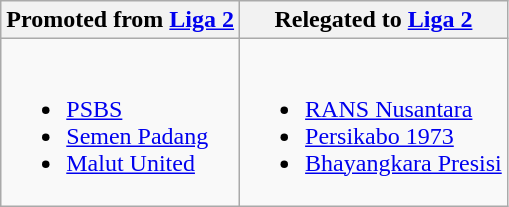<table class="wikitable">
<tr>
<th> Promoted from <a href='#'>Liga 2</a></th>
<th> Relegated to <a href='#'>Liga 2</a></th>
</tr>
<tr>
<td><br><ul><li><a href='#'>PSBS</a></li><li><a href='#'>Semen Padang</a></li><li><a href='#'>Malut United</a></li></ul></td>
<td><br><ul><li><a href='#'>RANS Nusantara</a></li><li><a href='#'>Persikabo 1973</a></li><li><a href='#'>Bhayangkara Presisi</a></li></ul></td>
</tr>
</table>
